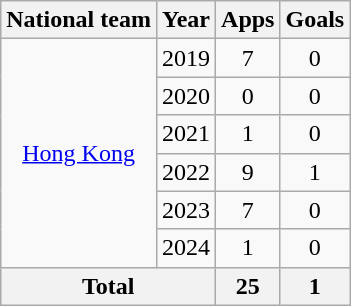<table class="wikitable" style="text-align:center">
<tr>
<th>National team</th>
<th>Year</th>
<th>Apps</th>
<th>Goals</th>
</tr>
<tr>
<td rowspan="6"><a href='#'>Hong Kong</a></td>
<td>2019</td>
<td>7</td>
<td>0</td>
</tr>
<tr>
<td>2020</td>
<td>0</td>
<td>0</td>
</tr>
<tr>
<td>2021</td>
<td>1</td>
<td>0</td>
</tr>
<tr>
<td>2022</td>
<td>9</td>
<td>1</td>
</tr>
<tr>
<td>2023</td>
<td>7</td>
<td>0</td>
</tr>
<tr>
<td>2024</td>
<td>1</td>
<td>0</td>
</tr>
<tr>
<th colspan=2>Total</th>
<th>25</th>
<th>1</th>
</tr>
</table>
